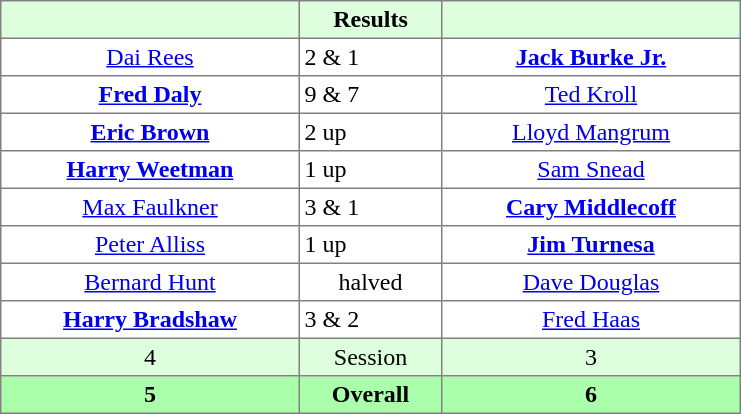<table border="1" cellpadding="3" style="border-collapse: collapse; text-align:center;">
<tr style="background:#dfd;">
<th style="width:12em;"></th>
<th style="width:5.5em;">Results</th>
<th style="width:12em;"></th>
</tr>
<tr>
<td><a href='#'>Dai Rees</a></td>
<td align=left> 2 & 1</td>
<td><strong><a href='#'>Jack Burke Jr.</a></strong></td>
</tr>
<tr>
<td><strong><a href='#'>Fred Daly</a></strong></td>
<td align=left> 9 & 7</td>
<td><a href='#'>Ted Kroll</a></td>
</tr>
<tr>
<td><strong><a href='#'>Eric Brown</a></strong></td>
<td align=left> 2 up</td>
<td><a href='#'>Lloyd Mangrum</a></td>
</tr>
<tr>
<td><strong><a href='#'>Harry Weetman</a></strong></td>
<td align=left> 1 up</td>
<td><a href='#'>Sam Snead</a></td>
</tr>
<tr>
<td><a href='#'>Max Faulkner</a></td>
<td align=left> 3 & 1</td>
<td><strong><a href='#'>Cary Middlecoff</a></strong></td>
</tr>
<tr>
<td><a href='#'>Peter Alliss</a></td>
<td align=left> 1 up</td>
<td><strong><a href='#'>Jim Turnesa</a></strong></td>
</tr>
<tr>
<td><a href='#'>Bernard Hunt</a></td>
<td>halved</td>
<td><a href='#'>Dave Douglas</a></td>
</tr>
<tr>
<td><strong><a href='#'>Harry Bradshaw</a></strong></td>
<td align=left> 3 & 2</td>
<td><a href='#'>Fred Haas</a></td>
</tr>
<tr style="background:#dfd;">
<td>4</td>
<td>Session</td>
<td>3</td>
</tr>
<tr style="background:#afa;">
<th>5</th>
<th>Overall</th>
<th>6</th>
</tr>
</table>
